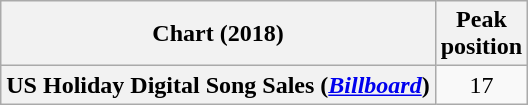<table class="wikitable unsortable plainrowheaders" style="text-align:center">
<tr>
<th scope="col">Chart (2018)</th>
<th scope="col">Peak<br> position</th>
</tr>
<tr>
<th scope="row">US Holiday Digital Song Sales (<a href='#'><em>Billboard</em></a>)</th>
<td style="text-align:center">17</td>
</tr>
</table>
